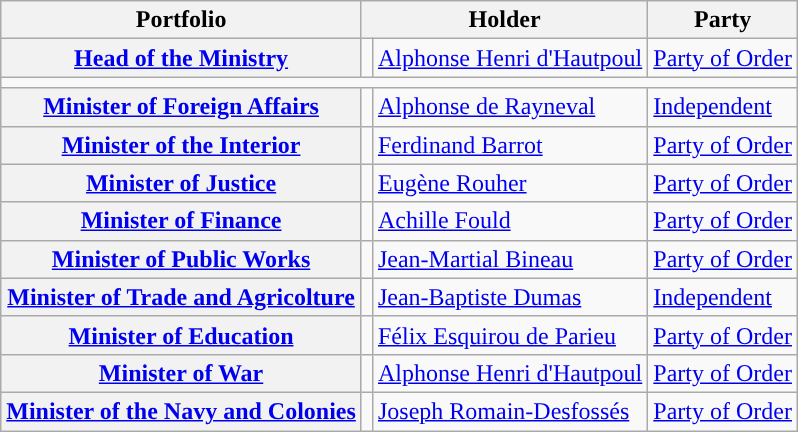<table class="wikitable">
<tr>
<th>Portfolio</th>
<th colspan=2>Holder</th>
<th>Party</th>
</tr>
<tr>
<th><a href='#'>Head of the Ministry</a></th>
<td style="background:"></td>
<td><a href='#'>Alphonse Henri d'Hautpoul</a></td>
<td><a href='#'>Party of Order</a></td>
</tr>
<tr>
<td colspan=4></td>
</tr>
<tr>
<th><a href='#'>Minister of Foreign Affairs</a></th>
<td style="background:"></td>
<td><a href='#'>Alphonse de Rayneval</a></td>
<td><a href='#'>Independent</a></td>
</tr>
<tr>
<th><a href='#'>Minister of the Interior</a></th>
<td style="background:"></td>
<td><a href='#'>Ferdinand Barrot</a></td>
<td><a href='#'>Party of Order</a></td>
</tr>
<tr>
<th><a href='#'>Minister of Justice</a></th>
<td style="background:"></td>
<td><a href='#'>Eugène Rouher</a></td>
<td><a href='#'>Party of Order</a></td>
</tr>
<tr>
<th><a href='#'>Minister of Finance</a></th>
<td style="background:"></td>
<td><a href='#'>Achille Fould</a></td>
<td><a href='#'>Party of Order</a></td>
</tr>
<tr>
<th><a href='#'>Minister of Public Works</a></th>
<td style="background:"></td>
<td><a href='#'>Jean-Martial Bineau</a></td>
<td><a href='#'>Party of Order</a></td>
</tr>
<tr>
<th><a href='#'>Minister of Trade and Agricolture</a></th>
<td style="background:"></td>
<td><a href='#'>Jean-Baptiste Dumas</a></td>
<td><a href='#'>Independent</a></td>
</tr>
<tr>
<th><a href='#'>Minister of Education</a></th>
<td style="background:"></td>
<td><a href='#'>Félix Esquirou de Parieu</a></td>
<td><a href='#'>Party of Order</a></td>
</tr>
<tr>
<th><a href='#'>Minister of War</a></th>
<td style="background:"></td>
<td><a href='#'>Alphonse Henri d'Hautpoul</a></td>
<td><a href='#'>Party of Order</a></td>
</tr>
<tr>
<th><a href='#'>Minister of the Navy and Colonies</a></th>
<td style="background:"></td>
<td><a href='#'>Joseph Romain-Desfossés</a></td>
<td><a href='#'>Party of Order</a></td>
</tr>
</table>
